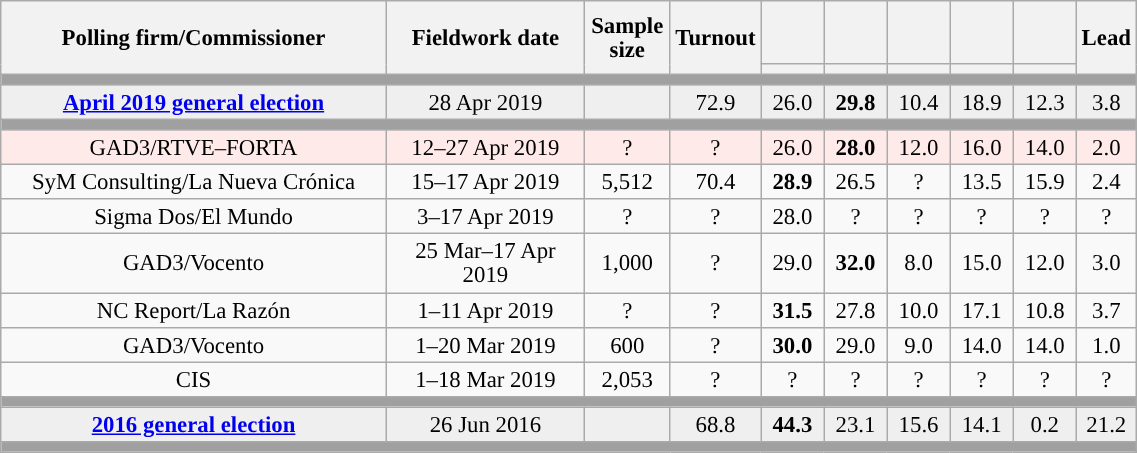<table class="wikitable collapsible collapsed" style="text-align:center; font-size:95%; line-height:16px;">
<tr style="height:42px;">
<th style="width:250px;" rowspan="2">Polling firm/Commissioner</th>
<th style="width:125px;" rowspan="2">Fieldwork date</th>
<th style="width:50px;" rowspan="2">Sample size</th>
<th style="width:45px;" rowspan="2">Turnout</th>
<th style="width:35px;"></th>
<th style="width:35px;"></th>
<th style="width:35px;"></th>
<th style="width:35px;"></th>
<th style="width:35px;"></th>
<th style="width:30px;" rowspan="2">Lead</th>
</tr>
<tr>
<th style="color:inherit;background:"></th>
<th style="color:inherit;background:"></th>
<th style="color:inherit;background:"></th>
<th style="color:inherit;background:"></th>
<th style="color:inherit;background:"></th>
</tr>
<tr>
<td colspan="10" style="background:#A0A0A0"></td>
</tr>
<tr style="background:#EFEFEF;">
<td><strong><a href='#'>April 2019 general election</a></strong></td>
<td>28 Apr 2019</td>
<td></td>
<td>72.9</td>
<td>26.0<br></td>
<td><strong>29.8</strong><br></td>
<td>10.4<br></td>
<td>18.9<br></td>
<td>12.3<br></td>
<td style="background:">3.8</td>
</tr>
<tr>
<td colspan="10" style="background:#A0A0A0"></td>
</tr>
<tr style="background:#FFEAEA;">
<td>GAD3/RTVE–FORTA</td>
<td>12–27 Apr 2019</td>
<td>?</td>
<td>?</td>
<td>26.0<br></td>
<td><strong>28.0</strong><br></td>
<td>12.0<br></td>
<td>16.0<br></td>
<td>14.0<br></td>
<td style="background:">2.0</td>
</tr>
<tr>
<td>SyM Consulting/La Nueva Crónica</td>
<td>15–17 Apr 2019</td>
<td>5,512</td>
<td>70.4</td>
<td><strong>28.9</strong><br></td>
<td>26.5<br></td>
<td>?<br></td>
<td>13.5<br></td>
<td>15.9<br></td>
<td style="background:">2.4</td>
</tr>
<tr>
<td>Sigma Dos/El Mundo</td>
<td>3–17 Apr 2019</td>
<td>?</td>
<td>?</td>
<td>28.0<br></td>
<td>?<br></td>
<td>?<br></td>
<td>?<br></td>
<td>?<br></td>
<td style="background:">?</td>
</tr>
<tr>
<td>GAD3/Vocento</td>
<td>25 Mar–17 Apr 2019</td>
<td>1,000</td>
<td>?</td>
<td>29.0<br></td>
<td><strong>32.0</strong><br></td>
<td>8.0<br></td>
<td>15.0<br></td>
<td>12.0<br></td>
<td style="background:">3.0</td>
</tr>
<tr>
<td>NC Report/La Razón</td>
<td>1–11 Apr 2019</td>
<td>?</td>
<td>?</td>
<td><strong>31.5</strong><br></td>
<td>27.8<br></td>
<td>10.0<br></td>
<td>17.1<br></td>
<td>10.8<br></td>
<td style="background:">3.7</td>
</tr>
<tr>
<td>GAD3/Vocento</td>
<td>1–20 Mar 2019</td>
<td>600</td>
<td>?</td>
<td><strong>30.0</strong><br></td>
<td>29.0<br></td>
<td>9.0<br></td>
<td>14.0<br></td>
<td>14.0<br></td>
<td style="background:">1.0</td>
</tr>
<tr>
<td>CIS</td>
<td>1–18 Mar 2019</td>
<td>2,053</td>
<td>?</td>
<td>?<br></td>
<td>?<br></td>
<td>?<br></td>
<td>?<br></td>
<td>?<br></td>
<td style="background:">?</td>
</tr>
<tr>
<td colspan="10" style="background:#A0A0A0"></td>
</tr>
<tr style="background:#EFEFEF;">
<td><strong><a href='#'>2016 general election</a></strong></td>
<td>26 Jun 2016</td>
<td></td>
<td>68.8</td>
<td><strong>44.3</strong><br></td>
<td>23.1<br></td>
<td>15.6<br></td>
<td>14.1<br></td>
<td>0.2<br></td>
<td style="background:">21.2</td>
</tr>
<tr>
<td colspan="10" style="background:#A0A0A0"></td>
</tr>
</table>
